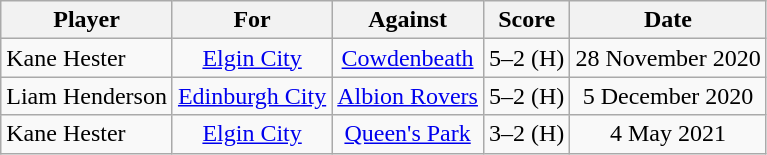<table class="wikitable" style="text-align:center">
<tr>
<th>Player</th>
<th>For</th>
<th>Against</th>
<th>Score</th>
<th>Date</th>
</tr>
<tr>
<td align="left"> Kane Hester</td>
<td><a href='#'>Elgin City</a></td>
<td><a href='#'>Cowdenbeath</a></td>
<td>5–2 (H)</td>
<td>28 November 2020</td>
</tr>
<tr>
<td align="left"> Liam Henderson</td>
<td><a href='#'>Edinburgh City</a></td>
<td><a href='#'>Albion Rovers</a></td>
<td>5–2 (H)</td>
<td>5 December 2020</td>
</tr>
<tr>
<td align="left"> Kane Hester</td>
<td><a href='#'>Elgin City</a></td>
<td><a href='#'>Queen's Park</a></td>
<td>3–2 (H)</td>
<td>4 May 2021</td>
</tr>
</table>
